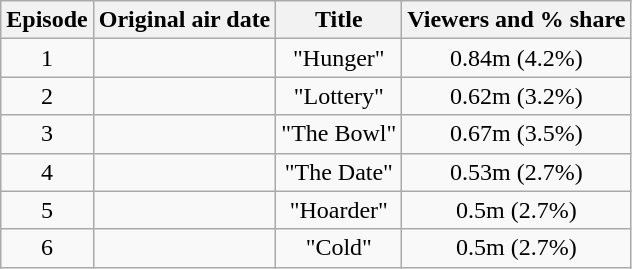<table class="wikitable" style="text-align:center;">
<tr>
<th>Episode</th>
<th>Original air date</th>
<th>Title</th>
<th>Viewers and % share</th>
</tr>
<tr>
<td>1</td>
<td></td>
<td>"Hunger"</td>
<td>0.84m (4.2%)</td>
</tr>
<tr>
<td>2</td>
<td></td>
<td>"Lottery"</td>
<td>0.62m (3.2%)</td>
</tr>
<tr>
<td>3</td>
<td></td>
<td>"The Bowl"</td>
<td>0.67m (3.5%)</td>
</tr>
<tr>
<td>4</td>
<td></td>
<td>"The Date"</td>
<td>0.53m (2.7%)</td>
</tr>
<tr>
<td>5</td>
<td></td>
<td>"Hoarder"</td>
<td>0.5m (2.7%)</td>
</tr>
<tr>
<td>6</td>
<td></td>
<td>"Cold"</td>
<td>0.5m (2.7%)</td>
</tr>
</table>
